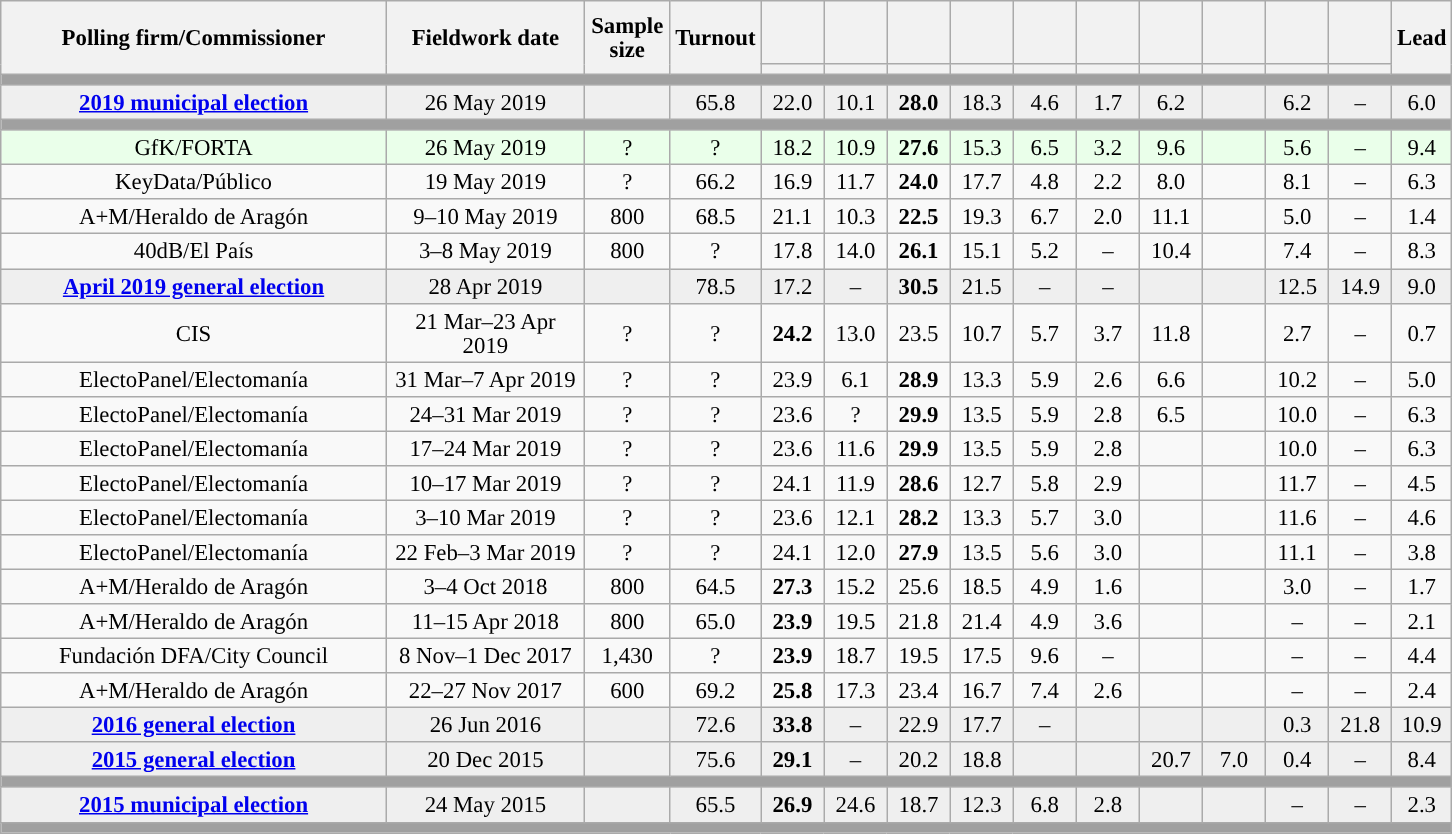<table class="wikitable collapsible collapsed" style="text-align:center; font-size:95%; line-height:16px;">
<tr style="height:42px;">
<th style="width:250px;" rowspan="2">Polling firm/Commissioner</th>
<th style="width:125px;" rowspan="2">Fieldwork date</th>
<th style="width:50px;" rowspan="2">Sample size</th>
<th style="width:45px;" rowspan="2">Turnout</th>
<th style="width:35px;"></th>
<th style="width:35px;"></th>
<th style="width:35px;"></th>
<th style="width:35px;"></th>
<th style="width:35px;"></th>
<th style="width:35px;"></th>
<th style="width:35px;"></th>
<th style="width:35px;"></th>
<th style="width:35px;"></th>
<th style="width:35px;"></th>
<th style="width:30px;" rowspan="2">Lead</th>
</tr>
<tr>
<th style="color:inherit;background:"></th>
<th style="color:inherit;background:"></th>
<th style="color:inherit;background:"></th>
<th style="color:inherit;background:"></th>
<th style="color:inherit;background:"></th>
<th style="color:inherit;background:"></th>
<th style="color:inherit;background:"></th>
<th style="color:inherit;background:"></th>
<th style="color:inherit;background:"></th>
<th style="color:inherit;background:"></th>
</tr>
<tr>
<td colspan="15" style="background:#A0A0A0"></td>
</tr>
<tr style="background:#EFEFEF;">
<td><strong><a href='#'>2019 municipal election</a></strong></td>
<td>26 May 2019</td>
<td></td>
<td>65.8</td>
<td>22.0<br></td>
<td>10.1<br></td>
<td><strong>28.0</strong><br></td>
<td>18.3<br></td>
<td>4.6<br></td>
<td>1.7<br></td>
<td>6.2<br></td>
<td></td>
<td>6.2<br></td>
<td>–</td>
<td style="background:">6.0</td>
</tr>
<tr>
<td colspan="15" style="background:#A0A0A0"></td>
</tr>
<tr style="background:#EAFFEA;">
<td>GfK/FORTA</td>
<td>26 May 2019</td>
<td>?</td>
<td>?</td>
<td>18.2<br></td>
<td>10.9<br></td>
<td><strong>27.6</strong><br></td>
<td>15.3<br></td>
<td>6.5<br></td>
<td>3.2<br></td>
<td>9.6<br></td>
<td></td>
<td>5.6<br></td>
<td>–</td>
<td style="background:">9.4</td>
</tr>
<tr>
<td>KeyData/Público</td>
<td>19 May 2019</td>
<td>?</td>
<td>66.2</td>
<td>16.9<br></td>
<td>11.7<br></td>
<td><strong>24.0</strong><br></td>
<td>17.7<br></td>
<td>4.8<br></td>
<td>2.2<br></td>
<td>8.0<br></td>
<td></td>
<td>8.1<br></td>
<td>–</td>
<td style="background:">6.3</td>
</tr>
<tr>
<td>A+M/Heraldo de Aragón</td>
<td>9–10 May 2019</td>
<td>800</td>
<td>68.5</td>
<td>21.1<br></td>
<td>10.3<br></td>
<td><strong>22.5</strong><br></td>
<td>19.3<br></td>
<td>6.7<br></td>
<td>2.0<br></td>
<td>11.1<br></td>
<td></td>
<td>5.0<br></td>
<td>–</td>
<td style="background:">1.4</td>
</tr>
<tr>
<td>40dB/El País</td>
<td>3–8 May 2019</td>
<td>800</td>
<td>?</td>
<td>17.8<br></td>
<td>14.0<br></td>
<td><strong>26.1</strong><br></td>
<td>15.1<br></td>
<td>5.2<br></td>
<td>–</td>
<td>10.4<br></td>
<td></td>
<td>7.4<br></td>
<td>–</td>
<td style="background:">8.3</td>
</tr>
<tr style="background:#EFEFEF;">
<td><strong><a href='#'>April 2019 general election</a></strong></td>
<td>28 Apr 2019</td>
<td></td>
<td>78.5</td>
<td>17.2<br></td>
<td>–</td>
<td><strong>30.5</strong><br></td>
<td>21.5<br></td>
<td>–</td>
<td>–</td>
<td></td>
<td></td>
<td>12.5<br></td>
<td>14.9<br></td>
<td style="background:">9.0</td>
</tr>
<tr>
<td>CIS</td>
<td>21 Mar–23 Apr 2019</td>
<td>?</td>
<td>?</td>
<td><strong>24.2</strong><br></td>
<td>13.0<br></td>
<td>23.5<br></td>
<td>10.7<br></td>
<td>5.7<br></td>
<td>3.7<br></td>
<td>11.8<br></td>
<td></td>
<td>2.7<br></td>
<td>–</td>
<td style="background:">0.7</td>
</tr>
<tr>
<td>ElectoPanel/Electomanía</td>
<td>31 Mar–7 Apr 2019</td>
<td>?</td>
<td>?</td>
<td>23.9<br></td>
<td>6.1<br></td>
<td><strong>28.9</strong><br></td>
<td>13.3<br></td>
<td>5.9<br></td>
<td>2.6<br></td>
<td>6.6<br></td>
<td></td>
<td>10.2<br></td>
<td>–</td>
<td style="background:">5.0</td>
</tr>
<tr>
<td>ElectoPanel/Electomanía</td>
<td>24–31 Mar 2019</td>
<td>?</td>
<td>?</td>
<td>23.6<br></td>
<td>?<br></td>
<td><strong>29.9</strong><br></td>
<td>13.5<br></td>
<td>5.9<br></td>
<td>2.8<br></td>
<td>6.5<br></td>
<td></td>
<td>10.0<br></td>
<td>–</td>
<td style="background:">6.3</td>
</tr>
<tr>
<td>ElectoPanel/Electomanía</td>
<td>17–24 Mar 2019</td>
<td>?</td>
<td>?</td>
<td>23.6<br></td>
<td>11.6<br></td>
<td><strong>29.9</strong><br></td>
<td>13.5<br></td>
<td>5.9<br></td>
<td>2.8<br></td>
<td></td>
<td></td>
<td>10.0<br></td>
<td>–</td>
<td style="background:">6.3</td>
</tr>
<tr>
<td>ElectoPanel/Electomanía</td>
<td>10–17 Mar 2019</td>
<td>?</td>
<td>?</td>
<td>24.1<br></td>
<td>11.9<br></td>
<td><strong>28.6</strong><br></td>
<td>12.7<br></td>
<td>5.8<br></td>
<td>2.9<br></td>
<td></td>
<td></td>
<td>11.7<br></td>
<td>–</td>
<td style="background:">4.5</td>
</tr>
<tr>
<td>ElectoPanel/Electomanía</td>
<td>3–10 Mar 2019</td>
<td>?</td>
<td>?</td>
<td>23.6<br></td>
<td>12.1<br></td>
<td><strong>28.2</strong><br></td>
<td>13.3<br></td>
<td>5.7<br></td>
<td>3.0<br></td>
<td></td>
<td></td>
<td>11.6<br></td>
<td>–</td>
<td style="background:">4.6</td>
</tr>
<tr>
<td>ElectoPanel/Electomanía</td>
<td>22 Feb–3 Mar 2019</td>
<td>?</td>
<td>?</td>
<td>24.1<br></td>
<td>12.0<br></td>
<td><strong>27.9</strong><br></td>
<td>13.5<br></td>
<td>5.6<br></td>
<td>3.0<br></td>
<td></td>
<td></td>
<td>11.1<br></td>
<td>–</td>
<td style="background:">3.8</td>
</tr>
<tr>
<td>A+M/Heraldo de Aragón</td>
<td>3–4 Oct 2018</td>
<td>800</td>
<td>64.5</td>
<td><strong>27.3</strong><br></td>
<td>15.2<br></td>
<td>25.6<br></td>
<td>18.5<br></td>
<td>4.9<br></td>
<td>1.6<br></td>
<td></td>
<td></td>
<td>3.0<br></td>
<td>–</td>
<td style="background:">1.7</td>
</tr>
<tr>
<td>A+M/Heraldo de Aragón</td>
<td>11–15 Apr 2018</td>
<td>800</td>
<td>65.0</td>
<td><strong>23.9</strong><br></td>
<td>19.5<br></td>
<td>21.8<br></td>
<td>21.4<br></td>
<td>4.9<br></td>
<td>3.6<br></td>
<td></td>
<td></td>
<td>–</td>
<td>–</td>
<td style="background:">2.1</td>
</tr>
<tr>
<td>Fundación DFA/City Council</td>
<td>8 Nov–1 Dec 2017</td>
<td>1,430</td>
<td>?</td>
<td><strong>23.9</strong><br></td>
<td>18.7<br></td>
<td>19.5<br></td>
<td>17.5<br></td>
<td>9.6<br></td>
<td>–</td>
<td></td>
<td></td>
<td>–</td>
<td>–</td>
<td style="background:">4.4</td>
</tr>
<tr>
<td>A+M/Heraldo de Aragón</td>
<td>22–27 Nov 2017</td>
<td>600</td>
<td>69.2</td>
<td><strong>25.8</strong><br></td>
<td>17.3<br></td>
<td>23.4<br></td>
<td>16.7<br></td>
<td>7.4<br></td>
<td>2.6<br></td>
<td></td>
<td></td>
<td>–</td>
<td>–</td>
<td style="background:">2.4</td>
</tr>
<tr style="background:#EFEFEF;">
<td><strong><a href='#'>2016 general election</a></strong></td>
<td>26 Jun 2016</td>
<td></td>
<td>72.6</td>
<td><strong>33.8</strong><br></td>
<td>–</td>
<td>22.9<br></td>
<td>17.7<br></td>
<td>–</td>
<td></td>
<td></td>
<td></td>
<td>0.3<br></td>
<td>21.8<br></td>
<td style="background:">10.9</td>
</tr>
<tr style="background:#EFEFEF;">
<td><strong><a href='#'>2015 general election</a></strong></td>
<td>20 Dec 2015</td>
<td></td>
<td>75.6</td>
<td><strong>29.1</strong><br></td>
<td>–</td>
<td>20.2<br></td>
<td>18.8<br></td>
<td></td>
<td></td>
<td>20.7<br></td>
<td>7.0<br></td>
<td>0.4<br></td>
<td>–</td>
<td style="background:">8.4</td>
</tr>
<tr>
<td colspan="15" style="background:#A0A0A0"></td>
</tr>
<tr style="background:#EFEFEF;">
<td><strong><a href='#'>2015 municipal election</a></strong></td>
<td>24 May 2015</td>
<td></td>
<td>65.5</td>
<td><strong>26.9</strong><br></td>
<td>24.6<br></td>
<td>18.7<br></td>
<td>12.3<br></td>
<td>6.8<br></td>
<td>2.8<br></td>
<td></td>
<td></td>
<td>–</td>
<td>–</td>
<td style="background:">2.3</td>
</tr>
<tr>
<td colspan="15" style="background:#A0A0A0"></td>
</tr>
</table>
